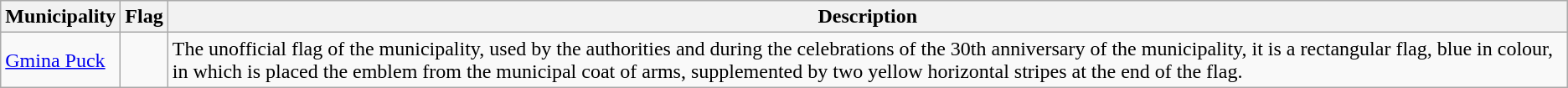<table class="wikitable">
<tr>
<th>Municipality</th>
<th>Flag</th>
<th>Description</th>
</tr>
<tr>
<td><a href='#'>Gmina Puck</a></td>
<td></td>
<td>The unofficial flag of the municipality, used by the authorities and during the celebrations of the 30th anniversary of the municipality, it is a rectangular flag, blue in colour, in which is placed the emblem from the municipal coat of arms, supplemented by two yellow horizontal stripes at the end of the flag.</td>
</tr>
</table>
